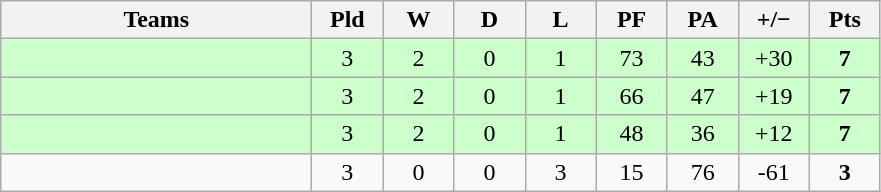<table class="wikitable" style="text-align: center;">
<tr>
<th style="width:200px;">Teams</th>
<th width="40">Pld</th>
<th width="40">W</th>
<th width="40">D</th>
<th width="40">L</th>
<th width="40">PF</th>
<th width="40">PA</th>
<th width="40">+/−</th>
<th width="40">Pts</th>
</tr>
<tr bgcolor=ccffcc>
<td align=left></td>
<td>3</td>
<td>2</td>
<td>0</td>
<td>1</td>
<td>73</td>
<td>43</td>
<td>+30</td>
<td><strong>7</strong></td>
</tr>
<tr bgcolor=ccffcc>
<td align=left></td>
<td>3</td>
<td>2</td>
<td>0</td>
<td>1</td>
<td>66</td>
<td>47</td>
<td>+19</td>
<td><strong>7</strong></td>
</tr>
<tr bgcolor=ccffcc>
<td align=left></td>
<td>3</td>
<td>2</td>
<td>0</td>
<td>1</td>
<td>48</td>
<td>36</td>
<td>+12</td>
<td><strong>7</strong></td>
</tr>
<tr>
<td align=left></td>
<td>3</td>
<td>0</td>
<td>0</td>
<td>3</td>
<td>15</td>
<td>76</td>
<td>-61</td>
<td><strong>3</strong></td>
</tr>
</table>
